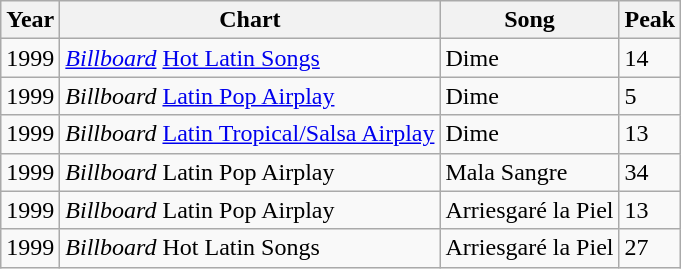<table class="wikitable">
<tr>
<th>Year</th>
<th>Chart</th>
<th>Song</th>
<th>Peak</th>
</tr>
<tr>
<td>1999</td>
<td><em><a href='#'>Billboard</a></em> <a href='#'>Hot Latin Songs</a></td>
<td>Dime</td>
<td>14</td>
</tr>
<tr>
<td>1999</td>
<td><em>Billboard</em> <a href='#'>Latin Pop Airplay</a></td>
<td>Dime</td>
<td>5</td>
</tr>
<tr>
<td>1999</td>
<td><em>Billboard</em> <a href='#'>Latin Tropical/Salsa Airplay</a></td>
<td>Dime</td>
<td>13</td>
</tr>
<tr>
<td>1999</td>
<td><em>Billboard</em> Latin Pop Airplay</td>
<td>Mala Sangre</td>
<td>34</td>
</tr>
<tr>
<td>1999</td>
<td><em>Billboard</em> Latin Pop Airplay</td>
<td>Arriesgaré la Piel</td>
<td>13</td>
</tr>
<tr>
<td>1999</td>
<td><em>Billboard</em> Hot Latin Songs</td>
<td>Arriesgaré la Piel</td>
<td>27</td>
</tr>
</table>
